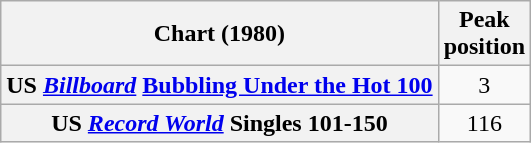<table class="wikitable sortable plainrowheaders" style="text-align:center">
<tr>
<th>Chart (1980)</th>
<th>Peak<br>position</th>
</tr>
<tr>
<th scope="row">US <em><a href='#'>Billboard</a></em> <a href='#'>Bubbling Under the Hot 100</a></th>
<td style="text-align:center;">3</td>
</tr>
<tr>
<th scope="row">US <em><a href='#'>Record World</a></em> Singles 101-150</th>
<td style="text-align:center;">116</td>
</tr>
</table>
